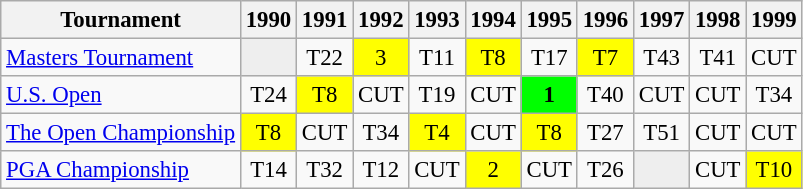<table class="wikitable" style="font-size:95%;text-align:center;">
<tr>
<th>Tournament</th>
<th>1990</th>
<th>1991</th>
<th>1992</th>
<th>1993</th>
<th>1994</th>
<th>1995</th>
<th>1996</th>
<th>1997</th>
<th>1998</th>
<th>1999</th>
</tr>
<tr>
<td align=left><a href='#'>Masters Tournament</a></td>
<td style="background:#eeeeee;"></td>
<td>T22</td>
<td style="background:yellow;">3</td>
<td>T11</td>
<td style="background:yellow;">T8</td>
<td>T17</td>
<td style="background:yellow;">T7</td>
<td>T43</td>
<td>T41</td>
<td>CUT</td>
</tr>
<tr>
<td align=left><a href='#'>U.S. Open</a></td>
<td>T24</td>
<td style="background:yellow;">T8</td>
<td>CUT</td>
<td>T19</td>
<td>CUT</td>
<td style="background:lime;"><strong>1</strong></td>
<td>T40</td>
<td>CUT</td>
<td>CUT</td>
<td>T34</td>
</tr>
<tr>
<td align=left><a href='#'>The Open Championship</a></td>
<td style="background:yellow;">T8</td>
<td>CUT</td>
<td>T34</td>
<td style="background:yellow;">T4</td>
<td>CUT</td>
<td style="background:yellow;">T8</td>
<td>T27</td>
<td>T51</td>
<td>CUT</td>
<td>CUT</td>
</tr>
<tr>
<td align=left><a href='#'>PGA Championship</a></td>
<td>T14</td>
<td>T32</td>
<td>T12</td>
<td>CUT</td>
<td style="background:yellow;">2</td>
<td>CUT</td>
<td>T26</td>
<td style="background:#eeeeee;"></td>
<td>CUT</td>
<td style="background:yellow;">T10</td>
</tr>
</table>
